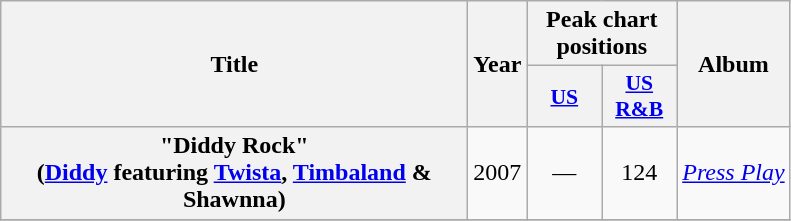<table class="wikitable plainrowheaders" style="text-align:center;" border="1">
<tr>
<th scope="col" rowspan="2" style="width:19em;">Title</th>
<th scope="col" rowspan="2">Year</th>
<th scope="col" colspan="2">Peak chart positions</th>
<th scope="col" rowspan="2">Album</th>
</tr>
<tr>
<th style="width:3em; font-size:90%"><a href='#'>US</a></th>
<th style="width:3em; font-size:90%"><a href='#'>US<br>R&B</a></th>
</tr>
<tr>
<th scope="row">"Diddy Rock"<br><span>(<a href='#'>Diddy</a> featuring <a href='#'>Twista</a>, <a href='#'>Timbaland</a> & Shawnna)</span></th>
<td>2007</td>
<td>—</td>
<td>124</td>
<td><em><a href='#'>Press Play</a></em></td>
</tr>
<tr>
</tr>
</table>
